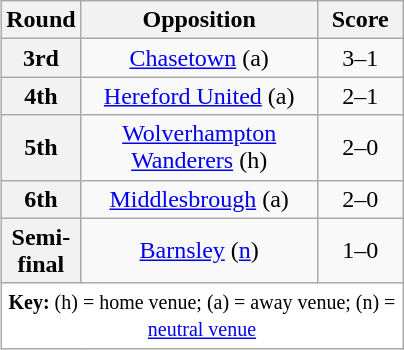<table class="wikitable plainrowheaders" style="text-align:center;margin-left:1em;float:right">
<tr>
<th width="25">Round</th>
<th width="150">Opposition</th>
<th width="50">Score</th>
</tr>
<tr>
<th scope=row style="text-align:center">3rd</th>
<td><a href='#'>Chasetown</a> (a)</td>
<td>3–1</td>
</tr>
<tr>
<th scope=row style="text-align:center">4th</th>
<td><a href='#'>Hereford United</a> (a)</td>
<td>2–1</td>
</tr>
<tr>
<th scope=row style="text-align:center">5th</th>
<td><a href='#'>Wolverhampton Wanderers</a> (h)</td>
<td>2–0</td>
</tr>
<tr>
<th scope=row style="text-align:center">6th</th>
<td><a href='#'>Middlesbrough</a> (a)</td>
<td>2–0</td>
</tr>
<tr>
<th scope=row style="text-align:center">Semi-final</th>
<td><a href='#'>Barnsley</a> (<a href='#'>n</a>)</td>
<td>1–0</td>
</tr>
<tr>
<td colspan="3" style="background-color:white"><small><strong>Key:</strong> (h) = home venue; (a) = away venue; (n) = <a href='#'>neutral venue</a></small></td>
</tr>
</table>
